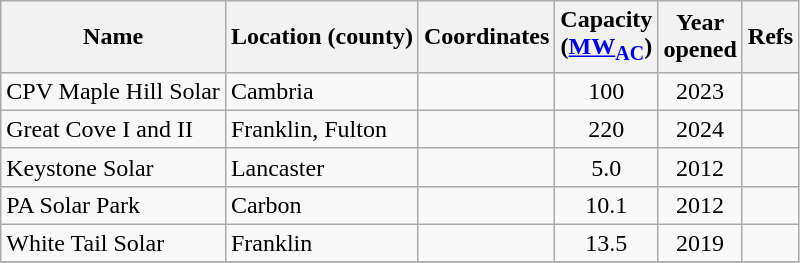<table class="wikitable sortable">
<tr>
<th>Name</th>
<th>Location (county)</th>
<th>Coordinates</th>
<th>Capacity<br>(<a href='#'>MW<sub>AC</sub></a>)</th>
<th>Year<br>opened</th>
<th>Refs</th>
</tr>
<tr>
<td>CPV Maple Hill Solar</td>
<td>Cambria</td>
<td></td>
<td align="center">100</td>
<td align="center">2023</td>
<td></td>
</tr>
<tr>
<td>Great Cove I and II</td>
<td>Franklin, Fulton</td>
<td></td>
<td align="center">220</td>
<td align="center">2024</td>
<td></td>
</tr>
<tr>
<td>Keystone Solar</td>
<td>Lancaster</td>
<td></td>
<td align="center">5.0</td>
<td align="center">2012</td>
<td></td>
</tr>
<tr>
<td>PA Solar Park</td>
<td>Carbon</td>
<td></td>
<td align="center">10.1</td>
<td align="center">2012</td>
<td></td>
</tr>
<tr>
<td>White Tail Solar</td>
<td>Franklin</td>
<td></td>
<td align="center">13.5</td>
<td align="center">2019</td>
<td></td>
</tr>
<tr>
</tr>
</table>
